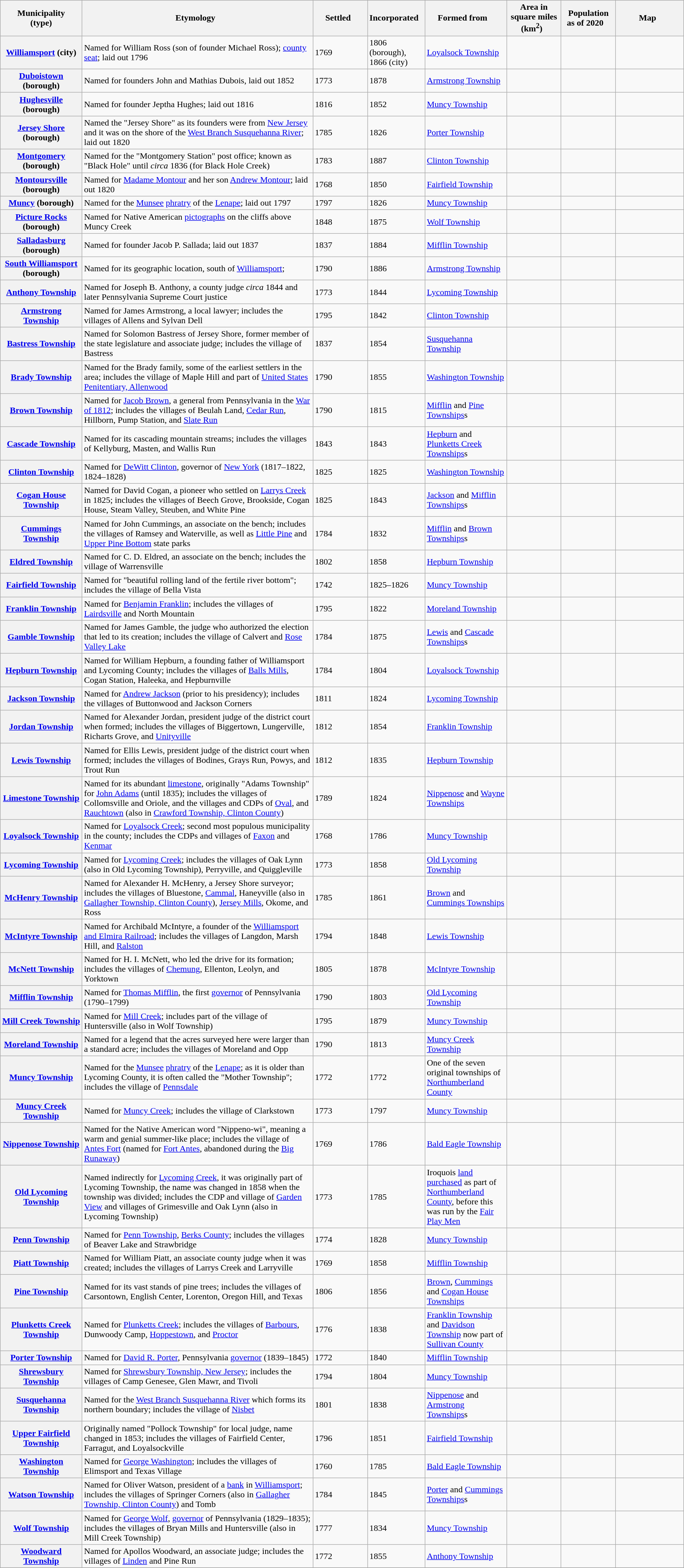<table class="wikitable sortable" style="width:100%">
<tr>
<th scope="col"  width="12%">Municipality<br>(type) </th>
<th scope="col" class="unsortable" width="34%">Etymology  </th>
<th scope="col" width="8%">Settled  </th>
<th scope="col" width="8%">Incorporated  </th>
<th scope="col" width="12%">Formed from   </th>
<th scope="col" width="8%">Area in square miles (km<sup>2</sup>)  </th>
<th scope="col" width="8%">Population<br> as of 2020   </th>
<th scope="col" class="unsortable" width="10%">Map  </th>
</tr>
<tr ->
<th scope="row"><a href='#'>Williamsport</a> (city)</th>
<td>Named for William Ross (son of founder Michael Ross); <a href='#'>county seat</a>; laid out 1796</td>
<td>1769</td>
<td>1806 (borough),<br>1866 (city)</td>
<td><a href='#'>Loyalsock Township</a></td>
<td></td>
<td></td>
<td></td>
</tr>
<tr ->
<th scope="row"><a href='#'>Duboistown</a> (borough)</th>
<td>Named for founders John and Mathias Dubois, laid out 1852</td>
<td>1773</td>
<td>1878</td>
<td><a href='#'>Armstrong Township</a></td>
<td></td>
<td></td>
<td></td>
</tr>
<tr ->
<th scope="row"><a href='#'>Hughesville</a> (borough)</th>
<td>Named for founder Jeptha Hughes; laid out 1816</td>
<td>1816</td>
<td>1852</td>
<td><a href='#'>Muncy Township</a></td>
<td></td>
<td></td>
<td></td>
</tr>
<tr ->
<th scope="row"><a href='#'>Jersey Shore</a> (borough)</th>
<td>Named the "Jersey Shore" as its founders were from <a href='#'>New Jersey</a> and it was on the shore of the <a href='#'>West Branch Susquehanna River</a>; laid out 1820</td>
<td>1785</td>
<td>1826</td>
<td><a href='#'>Porter Township</a></td>
<td></td>
<td></td>
<td></td>
</tr>
<tr ->
<th scope="row"><a href='#'>Montgomery</a> (borough)</th>
<td>Named for the "Montgomery Station" post office; known as "Black Hole" until <em>circa</em> 1836 (for Black Hole Creek)</td>
<td>1783</td>
<td>1887</td>
<td><a href='#'>Clinton Township</a></td>
<td></td>
<td></td>
<td></td>
</tr>
<tr ->
<th scope="row"><a href='#'>Montoursville</a> (borough)</th>
<td>Named for <a href='#'>Madame Montour</a> and her son <a href='#'>Andrew Montour</a>; laid out 1820</td>
<td>1768</td>
<td>1850</td>
<td><a href='#'>Fairfield Township</a></td>
<td></td>
<td></td>
<td></td>
</tr>
<tr ->
<th scope="row"><a href='#'>Muncy</a> (borough)</th>
<td>Named for the <a href='#'>Munsee</a> <a href='#'>phratry</a> of the <a href='#'>Lenape</a>; laid out 1797</td>
<td>1797</td>
<td>1826</td>
<td><a href='#'>Muncy Township</a></td>
<td></td>
<td></td>
<td></td>
</tr>
<tr ->
<th scope="row"><a href='#'>Picture Rocks</a> (borough)</th>
<td>Named for Native American <a href='#'>pictographs</a> on the cliffs above Muncy Creek</td>
<td>1848</td>
<td>1875</td>
<td><a href='#'>Wolf Township</a></td>
<td></td>
<td></td>
<td></td>
</tr>
<tr ->
<th scope="row"><a href='#'>Salladasburg</a> (borough)</th>
<td>Named for founder Jacob P. Sallada; laid out 1837</td>
<td>1837</td>
<td>1884</td>
<td><a href='#'>Mifflin Township</a></td>
<td></td>
<td></td>
<td></td>
</tr>
<tr ->
<th scope="row"><a href='#'>South Williamsport</a> (borough)</th>
<td>Named for its geographic location, south of <a href='#'>Williamsport</a>;</td>
<td>1790</td>
<td>1886</td>
<td><a href='#'>Armstrong Township</a></td>
<td></td>
<td></td>
<td></td>
</tr>
<tr ->
<th scope="row"><a href='#'>Anthony Township</a></th>
<td>Named for Joseph B. Anthony, a county judge <em>circa</em> 1844 and later Pennsylvania Supreme Court justice</td>
<td>1773</td>
<td>1844</td>
<td><a href='#'>Lycoming Township</a></td>
<td></td>
<td></td>
<td></td>
</tr>
<tr ->
<th scope="row"><a href='#'>Armstrong Township</a></th>
<td>Named for James Armstrong, a local lawyer; includes the villages of Allens and Sylvan Dell</td>
<td>1795</td>
<td>1842</td>
<td><a href='#'>Clinton Township</a></td>
<td></td>
<td></td>
<td></td>
</tr>
<tr ->
<th scope="row"><a href='#'>Bastress Township</a></th>
<td>Named for Solomon Bastress of Jersey Shore, former member of the state legislature and associate judge; includes the village of Bastress</td>
<td>1837</td>
<td>1854</td>
<td><a href='#'>Susquehanna Township</a></td>
<td></td>
<td></td>
<td></td>
</tr>
<tr ->
<th scope="row"><a href='#'>Brady Township</a></th>
<td>Named for the Brady family, some of the earliest settlers in the area; includes the village of Maple Hill and part of <a href='#'>United States Penitentiary, Allenwood</a></td>
<td>1790</td>
<td>1855</td>
<td><a href='#'>Washington Township</a></td>
<td></td>
<td></td>
<td></td>
</tr>
<tr ->
<th scope="row"><a href='#'>Brown Township</a></th>
<td>Named for <a href='#'>Jacob Brown</a>, a general from Pennsylvania in the <a href='#'>War of 1812</a>; includes the villages of Beulah Land, <a href='#'>Cedar Run</a>, Hillborn, Pump Station, and <a href='#'>Slate Run</a></td>
<td>1790</td>
<td>1815</td>
<td><a href='#'>Mifflin</a> and <a href='#'>Pine Townships</a>s</td>
<td></td>
<td></td>
<td></td>
</tr>
<tr ->
<th scope="row"><a href='#'>Cascade Township</a></th>
<td>Named for its cascading mountain streams; includes the villages of Kellyburg, Masten, and Wallis Run</td>
<td>1843</td>
<td>1843</td>
<td><a href='#'>Hepburn</a> and <a href='#'>Plunketts Creek Townships</a>s</td>
<td></td>
<td></td>
<td></td>
</tr>
<tr ->
<th scope="row"><a href='#'>Clinton Township</a></th>
<td>Named for <a href='#'>DeWitt Clinton</a>, governor of <a href='#'>New York</a> (1817–1822, 1824–1828)</td>
<td>1825</td>
<td>1825</td>
<td><a href='#'>Washington Township</a></td>
<td></td>
<td></td>
<td></td>
</tr>
<tr ->
<th scope="row"><a href='#'>Cogan House Township</a></th>
<td>Named for David Cogan, a pioneer who settled on <a href='#'>Larrys Creek</a> in 1825; includes the villages of Beech Grove, Brookside, Cogan House, Steam Valley, Steuben, and White Pine</td>
<td>1825</td>
<td>1843</td>
<td><a href='#'>Jackson</a> and <a href='#'>Mifflin Townships</a>s</td>
<td></td>
<td></td>
<td></td>
</tr>
<tr ->
<th scope="row"><a href='#'>Cummings Township</a></th>
<td>Named for John Cummings, an associate on the bench; includes the villages of Ramsey and Waterville, as well as <a href='#'>Little Pine</a> and <a href='#'>Upper Pine Bottom</a> state parks</td>
<td>1784</td>
<td>1832</td>
<td><a href='#'>Mifflin</a> and <a href='#'>Brown Townships</a>s</td>
<td></td>
<td></td>
<td></td>
</tr>
<tr ->
<th scope="row"><a href='#'>Eldred Township</a></th>
<td>Named for C. D. Eldred, an associate on the bench; includes the village of Warrensville</td>
<td>1802</td>
<td>1858</td>
<td><a href='#'>Hepburn Township</a></td>
<td></td>
<td></td>
<td></td>
</tr>
<tr ->
<th scope="row"><a href='#'>Fairfield Township</a></th>
<td>Named for "beautiful rolling land of the fertile river bottom"; includes the village of Bella Vista</td>
<td>1742</td>
<td>1825–1826</td>
<td><a href='#'>Muncy Township</a></td>
<td></td>
<td></td>
<td></td>
</tr>
<tr ->
<th scope="row"><a href='#'>Franklin Township</a></th>
<td>Named for <a href='#'>Benjamin Franklin</a>; includes the villages of <a href='#'>Lairdsville</a> and North Mountain</td>
<td>1795</td>
<td>1822</td>
<td><a href='#'>Moreland Township</a></td>
<td></td>
<td></td>
<td></td>
</tr>
<tr ->
<th scope="row"><a href='#'>Gamble Township</a></th>
<td>Named for James Gamble, the judge who authorized the election that led to its creation; includes the village of Calvert and <a href='#'>Rose Valley Lake</a></td>
<td>1784</td>
<td>1875</td>
<td><a href='#'>Lewis</a> and <a href='#'>Cascade Townships</a>s</td>
<td></td>
<td></td>
<td></td>
</tr>
<tr ->
<th scope="row"><a href='#'>Hepburn Township</a></th>
<td>Named for William Hepburn, a founding father of Williamsport and Lycoming County; includes the villages of <a href='#'>Balls Mills</a>, Cogan Station, Haleeka, and Hepburnville</td>
<td>1784</td>
<td>1804</td>
<td><a href='#'>Loyalsock Township</a></td>
<td></td>
<td></td>
<td></td>
</tr>
<tr ->
<th scope="row"><a href='#'>Jackson Township</a></th>
<td>Named for <a href='#'>Andrew Jackson</a> (prior to his presidency); includes the villages of Buttonwood and Jackson Corners</td>
<td>1811</td>
<td>1824</td>
<td><a href='#'>Lycoming Township</a></td>
<td></td>
<td></td>
<td></td>
</tr>
<tr ->
<th scope="row"><a href='#'>Jordan Township</a></th>
<td>Named for Alexander Jordan, president judge of the district court when formed; includes the villages of Biggertown, Lungerville, Richarts Grove, and <a href='#'>Unityville</a></td>
<td>1812</td>
<td>1854</td>
<td><a href='#'>Franklin Township</a></td>
<td></td>
<td></td>
<td></td>
</tr>
<tr ->
<th scope="row"><a href='#'>Lewis Township</a></th>
<td>Named for Ellis Lewis, president judge of the district court when formed; includes the villages of Bodines, Grays Run, Powys, and Trout Run</td>
<td>1812</td>
<td>1835</td>
<td><a href='#'>Hepburn Township</a></td>
<td></td>
<td></td>
<td></td>
</tr>
<tr ->
<th scope="row"><a href='#'>Limestone Township</a></th>
<td>Named for its abundant <a href='#'>limestone</a>, originally "Adams Township" for <a href='#'>John Adams</a> (until 1835); includes the villages of Collomsville and Oriole, and the villages and CDPs of <a href='#'>Oval</a>, and <a href='#'>Rauchtown</a> (also in <a href='#'>Crawford Township, Clinton County</a>)</td>
<td>1789</td>
<td>1824</td>
<td><a href='#'>Nippenose</a> and <a href='#'>Wayne Townships</a></td>
<td></td>
<td></td>
<td></td>
</tr>
<tr ->
<th scope="row"><a href='#'>Loyalsock Township</a></th>
<td>Named for <a href='#'>Loyalsock Creek</a>; second most populous municipality in the county; includes the CDPs and villages of <a href='#'>Faxon</a> and <a href='#'>Kenmar</a></td>
<td>1768</td>
<td>1786</td>
<td><a href='#'>Muncy Township</a></td>
<td></td>
<td></td>
<td></td>
</tr>
<tr ->
<th scope="row"><a href='#'>Lycoming Township</a></th>
<td>Named for <a href='#'>Lycoming Creek</a>; includes the villages of Oak Lynn (also in Old Lycoming Township), Perryville, and Quiggleville</td>
<td>1773</td>
<td>1858</td>
<td><a href='#'>Old Lycoming Township</a></td>
<td></td>
<td></td>
<td></td>
</tr>
<tr ->
<th scope="row"><a href='#'>McHenry Township</a></th>
<td>Named for Alexander H. McHenry, a Jersey Shore surveyor; includes the villages of Bluestone, <a href='#'>Cammal</a>, Haneyville (also in <a href='#'>Gallagher Township, Clinton County</a>), <a href='#'>Jersey Mills</a>, Okome, and Ross</td>
<td>1785</td>
<td>1861</td>
<td><a href='#'>Brown</a> and <a href='#'>Cummings Townships</a></td>
<td></td>
<td></td>
<td></td>
</tr>
<tr ->
<th scope="row"><a href='#'>McIntyre Township</a></th>
<td>Named for Archibald McIntyre, a founder of the <a href='#'>Williamsport and Elmira Railroad</a>; includes the villages of Langdon, Marsh Hill, and <a href='#'>Ralston</a></td>
<td>1794</td>
<td>1848</td>
<td><a href='#'>Lewis Township</a></td>
<td></td>
<td></td>
<td></td>
</tr>
<tr ->
<th scope="row"><a href='#'>McNett Township</a></th>
<td>Named for H. I. McNett, who led the drive for its formation; includes the villages of <a href='#'>Chemung</a>, Ellenton, Leolyn, and Yorktown</td>
<td>1805</td>
<td>1878</td>
<td><a href='#'>McIntyre Township</a></td>
<td></td>
<td></td>
<td></td>
</tr>
<tr ->
<th scope="row"><a href='#'>Mifflin Township</a></th>
<td>Named for <a href='#'>Thomas Mifflin</a>, the first <a href='#'>governor</a> of Pennsylvania (1790–1799)</td>
<td>1790</td>
<td>1803</td>
<td><a href='#'>Old Lycoming Township</a></td>
<td></td>
<td></td>
<td></td>
</tr>
<tr ->
<th scope="row"><a href='#'>Mill Creek Township</a></th>
<td>Named for <a href='#'>Mill Creek</a>; includes part of the village of Huntersville (also in Wolf Township)</td>
<td>1795</td>
<td>1879</td>
<td><a href='#'>Muncy Township</a></td>
<td></td>
<td></td>
<td></td>
</tr>
<tr ->
<th scope="row"><a href='#'>Moreland Township</a></th>
<td>Named for a legend that the acres surveyed here were larger than a standard acre; includes the villages of Moreland and Opp</td>
<td>1790</td>
<td>1813</td>
<td><a href='#'>Muncy Creek Township</a></td>
<td></td>
<td></td>
<td></td>
</tr>
<tr ->
<th scope="row"><a href='#'>Muncy Township</a></th>
<td>Named for the <a href='#'>Munsee</a> <a href='#'>phratry</a> of the <a href='#'>Lenape</a>; as it is older than Lycoming County, it is often called the "Mother Township"; includes the village of <a href='#'>Pennsdale</a></td>
<td>1772</td>
<td>1772</td>
<td>One of the seven original townships of <a href='#'>Northumberland County</a></td>
<td></td>
<td></td>
<td></td>
</tr>
<tr ->
<th scope="row"><a href='#'>Muncy Creek Township</a></th>
<td>Named for <a href='#'>Muncy Creek</a>; includes the village of Clarkstown</td>
<td>1773</td>
<td>1797</td>
<td><a href='#'>Muncy Township</a></td>
<td></td>
<td></td>
<td></td>
</tr>
<tr ->
<th scope="row"><a href='#'>Nippenose Township</a></th>
<td>Named for the Native American word "Nippeno-wi", meaning a warm and genial summer-like place; includes the village of <a href='#'>Antes Fort</a> (named for <a href='#'>Fort Antes</a>, abandoned during the <a href='#'>Big Runaway</a>)</td>
<td>1769</td>
<td>1786</td>
<td><a href='#'>Bald Eagle Township</a></td>
<td></td>
<td></td>
<td></td>
</tr>
<tr ->
<th scope="row"><a href='#'>Old Lycoming Township</a></th>
<td>Named indirectly for <a href='#'>Lycoming Creek</a>, it was originally part of Lycoming Township, the name was changed in 1858 when the township was divided; includes the CDP and village of <a href='#'>Garden View</a> and villages of Grimesville and Oak Lynn (also in Lycoming Township)</td>
<td>1773</td>
<td>1785</td>
<td>Iroquois <a href='#'>land purchased</a> as part of <a href='#'>Northumberland County</a>, before this was run by the <a href='#'>Fair Play Men</a></td>
<td></td>
<td></td>
<td></td>
</tr>
<tr ->
<th scope="row"><a href='#'>Penn Township</a></th>
<td>Named for <a href='#'>Penn Township</a>, <a href='#'>Berks County</a>; includes the  villages of Beaver Lake and Strawbridge</td>
<td>1774</td>
<td>1828</td>
<td><a href='#'>Muncy Township</a></td>
<td></td>
<td></td>
<td></td>
</tr>
<tr ->
<th scope="row"><a href='#'>Piatt Township</a></th>
<td>Named for William Piatt, an associate county judge when it was created; includes the villages of Larrys Creek and Larryville</td>
<td>1769</td>
<td>1858</td>
<td><a href='#'>Mifflin Township</a></td>
<td></td>
<td></td>
<td></td>
</tr>
<tr ->
<th scope="row"><a href='#'>Pine Township</a></th>
<td>Named for its vast stands of pine trees; includes the villages of Carsontown, English Center, Lorenton, Oregon Hill, and Texas</td>
<td>1806</td>
<td>1856</td>
<td><a href='#'>Brown</a>, <a href='#'>Cummings</a> and <a href='#'>Cogan House Townships</a></td>
<td></td>
<td></td>
<td></td>
</tr>
<tr ->
<th scope="row"><a href='#'>Plunketts Creek Township</a></th>
<td>Named for <a href='#'>Plunketts Creek</a>; includes the villages of <a href='#'>Barbours</a>, Dunwoody Camp, <a href='#'>Hoppestown</a>, and <a href='#'>Proctor</a></td>
<td>1776</td>
<td>1838</td>
<td><a href='#'>Franklin Township</a> and <a href='#'>Davidson Township</a> now part of <a href='#'>Sullivan County</a></td>
<td></td>
<td></td>
<td></td>
</tr>
<tr ->
<th scope="row"><a href='#'>Porter Township</a></th>
<td>Named for <a href='#'>David R. Porter</a>, Pennsylvania <a href='#'>governor</a> (1839–1845)</td>
<td>1772</td>
<td>1840</td>
<td><a href='#'>Mifflin Township</a></td>
<td></td>
<td></td>
<td></td>
</tr>
<tr ->
<th scope="row"><a href='#'>Shrewsbury Township</a></th>
<td>Named for <a href='#'>Shrewsbury Township, New Jersey</a>; includes the villages of Camp Genesee, Glen Mawr, and Tivoli</td>
<td>1794</td>
<td>1804</td>
<td><a href='#'>Muncy Township</a></td>
<td></td>
<td></td>
<td></td>
</tr>
<tr ->
<th scope="row"><a href='#'>Susquehanna Township</a></th>
<td>Named for the <a href='#'>West Branch Susquehanna River</a> which forms its northern boundary; includes the village of <a href='#'>Nisbet</a></td>
<td>1801</td>
<td>1838</td>
<td><a href='#'>Nippenose</a> and <a href='#'>Armstrong Townships</a>s</td>
<td></td>
<td></td>
<td></td>
</tr>
<tr ->
<th scope="row"><a href='#'>Upper Fairfield Township</a></th>
<td>Originally named "Pollock Township" for local judge, name changed in 1853; includes the villages of Fairfield Center, Farragut, and Loyalsockville</td>
<td>1796</td>
<td>1851</td>
<td><a href='#'>Fairfield Township</a></td>
<td></td>
<td></td>
<td></td>
</tr>
<tr ->
<th scope="row"><a href='#'>Washington Township</a></th>
<td>Named for <a href='#'>George Washington</a>; includes the villages of Elimsport and Texas Village</td>
<td>1760</td>
<td>1785</td>
<td><a href='#'>Bald Eagle Township</a></td>
<td></td>
<td></td>
<td></td>
</tr>
<tr ->
<th scope="row"><a href='#'>Watson Township</a></th>
<td>Named for Oliver Watson, president of a <a href='#'>bank</a> in <a href='#'>Williamsport</a>; includes the villages of Springer Corners (also in <a href='#'>Gallagher Township, Clinton County</a>) and Tomb</td>
<td>1784</td>
<td>1845</td>
<td><a href='#'>Porter</a> and <a href='#'>Cummings Townships</a>s</td>
<td></td>
<td></td>
<td></td>
</tr>
<tr ->
<th scope="row"><a href='#'>Wolf Township</a></th>
<td>Named for <a href='#'>George Wolf</a>, <a href='#'>governor</a> of Pennsylvania (1829–1835); includes the villages of Bryan Mills and Huntersville (also in Mill Creek Township)</td>
<td>1777</td>
<td>1834</td>
<td><a href='#'>Muncy Township</a></td>
<td></td>
<td></td>
<td></td>
</tr>
<tr ->
<th scope="row"><a href='#'>Woodward Township</a></th>
<td>Named for Apollos Woodward, an associate judge; includes the villages of <a href='#'>Linden</a> and Pine Run</td>
<td>1772</td>
<td>1855</td>
<td><a href='#'>Anthony Township</a></td>
<td></td>
<td></td>
<td></td>
</tr>
<tr ->
</tr>
</table>
